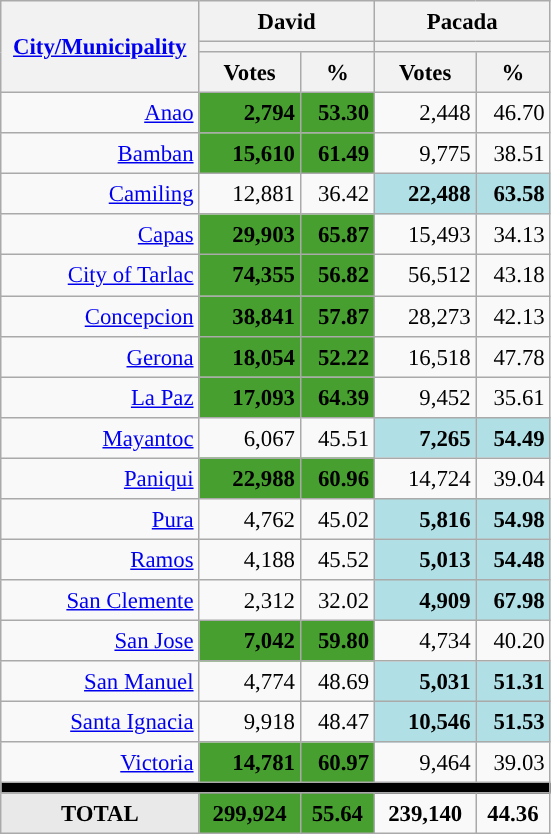<table class="wikitable sortable" style="text-align:right; font-size:95%; line-height:20px;">
<tr>
<th width="125" rowspan="3"><a href='#'>City/Municipality</a></th>
<th width="110" colspan="2">David</th>
<th width="110" colspan="2">Pacada</th>
</tr>
<tr>
<th colspan="2" style="background:"></th>
<th colspan="2" style="background:"></th>
</tr>
<tr>
<th>Votes</th>
<th>%</th>
<th>Votes</th>
<th>%</th>
</tr>
<tr>
<td><a href='#'>Anao</a></td>
<td style="background:#469F2E;"><strong>2,794</strong></td>
<td style="background:#469F2E;"><strong>53.30</strong></td>
<td>2,448</td>
<td>46.70</td>
</tr>
<tr>
<td><a href='#'>Bamban</a></td>
<td style="background:#469F2E;"><strong>15,610</strong></td>
<td style="background:#469F2E;"><strong>61.49</strong></td>
<td>9,775</td>
<td>38.51</td>
</tr>
<tr>
<td><a href='#'>Camiling</a></td>
<td>12,881</td>
<td>36.42</td>
<td style="background:#B0DFE5;"><strong>22,488</strong></td>
<td style="background:#B0DFE5;"><strong>63.58</strong></td>
</tr>
<tr>
<td><a href='#'>Capas</a></td>
<td style="background:#469F2E;"><strong>29,903</strong></td>
<td style="background:#469F2E;"><strong>65.87</strong></td>
<td>15,493</td>
<td>34.13</td>
</tr>
<tr>
<td><a href='#'>City of Tarlac</a></td>
<td style="background:#469F2E;"><strong>74,355</strong></td>
<td style="background:#469F2E;"><strong>56.82</strong></td>
<td>56,512</td>
<td>43.18</td>
</tr>
<tr>
<td><a href='#'>Concepcion</a></td>
<td style="background:#469F2E;"><strong>38,841</strong></td>
<td style="background:#469F2E;"><strong>57.87</strong></td>
<td>28,273</td>
<td>42.13</td>
</tr>
<tr>
<td><a href='#'>Gerona</a></td>
<td style="background:#469F2E;"><strong>18,054</strong></td>
<td style="background:#469F2E;"><strong>52.22</strong></td>
<td>16,518</td>
<td>47.78</td>
</tr>
<tr>
<td><a href='#'>La Paz</a></td>
<td style="background:#469F2E;"><strong>17,093</strong></td>
<td style="background:#469F2E;"><strong>64.39</strong></td>
<td>9,452</td>
<td>35.61</td>
</tr>
<tr>
<td><a href='#'>Mayantoc</a></td>
<td>6,067</td>
<td>45.51</td>
<td style="background:#B0DFE5;"><strong>7,265</strong></td>
<td style="background:#B0DFE5;"><strong>54.49</strong></td>
</tr>
<tr>
<td><a href='#'>Paniqui</a></td>
<td style="background:#469F2E;"><strong>22,988</strong></td>
<td style="background:#469F2E;"><strong>60.96</strong></td>
<td>14,724</td>
<td>39.04</td>
</tr>
<tr>
<td><a href='#'>Pura</a></td>
<td>4,762</td>
<td>45.02</td>
<td style="background:#B0DFE5;"><strong>5,816</strong></td>
<td style="background:#B0DFE5;"><strong>54.98</strong></td>
</tr>
<tr>
<td><a href='#'>Ramos</a></td>
<td>4,188</td>
<td>45.52</td>
<td style="background:#B0DFE5;"><strong>5,013</strong></td>
<td style="background:#B0DFE5;"><strong>54.48</strong></td>
</tr>
<tr>
<td><a href='#'>San Clemente</a></td>
<td>2,312</td>
<td>32.02</td>
<td style="background:#B0DFE5;"><strong>4,909</strong></td>
<td style="background:#B0DFE5;"><strong>67.98</strong></td>
</tr>
<tr>
<td><a href='#'>San Jose</a></td>
<td style="background:#469F2E;"><strong>7,042</strong></td>
<td style="background:#469F2E;"><strong>59.80</strong></td>
<td>4,734</td>
<td>40.20</td>
</tr>
<tr>
<td><a href='#'>San Manuel</a></td>
<td>4,774</td>
<td>48.69</td>
<td style="background:#B0DFE5;"><strong>5,031</strong></td>
<td style="background:#B0DFE5;"><strong>51.31</strong></td>
</tr>
<tr>
<td><a href='#'>Santa Ignacia</a></td>
<td>9,918</td>
<td>48.47</td>
<td style="background:#B0DFE5;"><strong>10,546</strong></td>
<td style="background:#B0DFE5;"><strong>51.53</strong></td>
</tr>
<tr>
<td><a href='#'>Victoria</a></td>
<td style="background:#469F2E;"><strong>14,781</strong></td>
<td style="background:#469F2E;"><strong>60.97</strong></td>
<td>9,464</td>
<td>39.03</td>
</tr>
<tr>
<td colspan=5 bgcolor=black></td>
</tr>
<tr>
<td style="background:#E9E9E9;" align="center"><strong>TOTAL</strong></td>
<td style="background:#469F2E;" align="center"><strong>299,924</strong></td>
<td style="background:#469F2E;" align="center"><strong>55.64</strong></td>
<td align="center"><strong>239,140</strong></td>
<td align="center"><strong>44.36</strong></td>
</tr>
</table>
